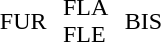<table style="margin: 0 auto;">
<tr>
<td>FUR</td>
<td style="padding:0 0.5em;">FLA <br> FLE</td>
<td>BIS</td>
</tr>
</table>
